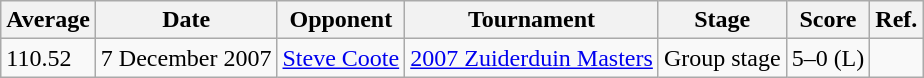<table class="wikitable">
<tr>
<th>Average</th>
<th>Date</th>
<th>Opponent</th>
<th>Tournament</th>
<th>Stage</th>
<th>Score</th>
<th>Ref.</th>
</tr>
<tr>
<td>110.52</td>
<td>7 December 2007</td>
<td> <a href='#'>Steve Coote</a></td>
<td><a href='#'>2007 Zuiderduin Masters</a></td>
<td>Group stage</td>
<td>5–0 (L)</td>
<td></td>
</tr>
</table>
